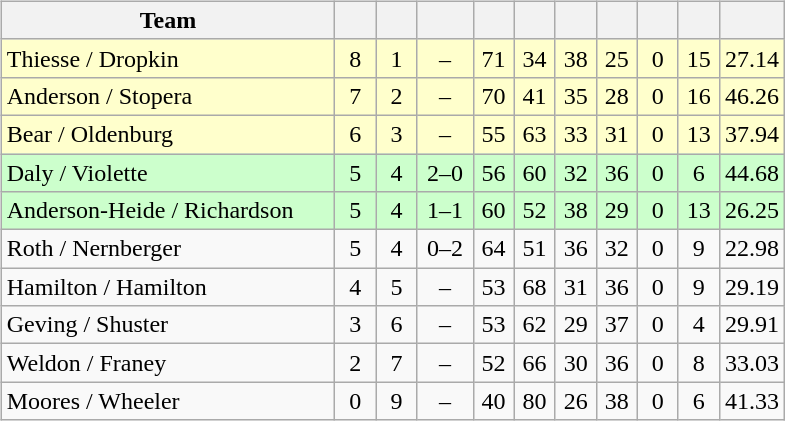<table>
<tr>
<td valign=top width=10%><br><table class=wikitable style="text-align:center;">
<tr>
<th width=215>Team</th>
<th width=20></th>
<th width=20></th>
<th width=30></th>
<th width=20></th>
<th width=20></th>
<th width=20></th>
<th width=20></th>
<th width=20></th>
<th width=20><br></th>
<th width=20></th>
</tr>
<tr bgcolor=#ffffcc>
<td style="text-align:left;"> Thiesse / Dropkin</td>
<td>8</td>
<td>1</td>
<td>–</td>
<td>71</td>
<td>34</td>
<td>38</td>
<td>25</td>
<td>0</td>
<td>15</td>
<td>27.14</td>
</tr>
<tr bgcolor=#ffffcc>
<td style="text-align:left;"> Anderson / Stopera</td>
<td>7</td>
<td>2</td>
<td>–</td>
<td>70</td>
<td>41</td>
<td>35</td>
<td>28</td>
<td>0</td>
<td>16</td>
<td>46.26</td>
</tr>
<tr bgcolor=#ffffcc>
<td style="text-align:left;"> Bear / Oldenburg</td>
<td>6</td>
<td>3</td>
<td>–</td>
<td>55</td>
<td>63</td>
<td>33</td>
<td>31</td>
<td>0</td>
<td>13</td>
<td>37.94</td>
</tr>
<tr bgcolor=#ccffcc>
<td style="text-align:left;"> Daly / Violette</td>
<td>5</td>
<td>4</td>
<td>2–0</td>
<td>56</td>
<td>60</td>
<td>32</td>
<td>36</td>
<td>0</td>
<td>6</td>
<td>44.68</td>
</tr>
<tr bgcolor=#ccffcc>
<td style="text-align:left;"> Anderson-Heide / Richardson</td>
<td>5</td>
<td>4</td>
<td>1–1</td>
<td>60</td>
<td>52</td>
<td>38</td>
<td>29</td>
<td>0</td>
<td>13</td>
<td>26.25</td>
</tr>
<tr>
<td style="text-align:left;"> Roth / Nernberger</td>
<td>5</td>
<td>4</td>
<td>0–2</td>
<td>64</td>
<td>51</td>
<td>36</td>
<td>32</td>
<td>0</td>
<td>9</td>
<td>22.98</td>
</tr>
<tr>
<td style="text-align:left;"> Hamilton / Hamilton</td>
<td>4</td>
<td>5</td>
<td>–</td>
<td>53</td>
<td>68</td>
<td>31</td>
<td>36</td>
<td>0</td>
<td>9</td>
<td>29.19</td>
</tr>
<tr>
<td style="text-align:left;"> Geving / Shuster</td>
<td>3</td>
<td>6</td>
<td>–</td>
<td>53</td>
<td>62</td>
<td>29</td>
<td>37</td>
<td>0</td>
<td>4</td>
<td>29.91</td>
</tr>
<tr>
<td style="text-align:left;"> Weldon / Franey</td>
<td>2</td>
<td>7</td>
<td>–</td>
<td>52</td>
<td>66</td>
<td>30</td>
<td>36</td>
<td>0</td>
<td>8</td>
<td>33.03</td>
</tr>
<tr>
<td style="text-align:left;"> Moores / Wheeler</td>
<td>0</td>
<td>9</td>
<td>–</td>
<td>40</td>
<td>80</td>
<td>26</td>
<td>38</td>
<td>0</td>
<td>6</td>
<td>41.33</td>
</tr>
</table>
</td>
</tr>
</table>
